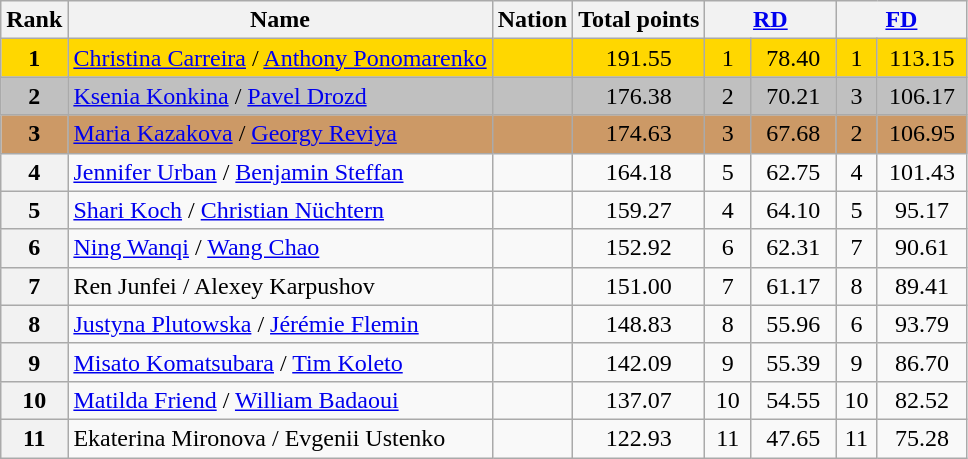<table class="wikitable sortable">
<tr>
<th>Rank</th>
<th>Name</th>
<th>Nation</th>
<th>Total points</th>
<th colspan="2" width="80px"><a href='#'>RD</a></th>
<th colspan="2" width="80px"><a href='#'>FD</a></th>
</tr>
<tr bgcolor="gold">
<td align="center"><strong>1</strong></td>
<td><a href='#'>Christina Carreira</a> / <a href='#'>Anthony Ponomarenko</a></td>
<td></td>
<td align="center">191.55</td>
<td align="center">1</td>
<td align="center">78.40</td>
<td align="center">1</td>
<td align="center">113.15</td>
</tr>
<tr bgcolor="silver">
<td align="center"><strong>2</strong></td>
<td><a href='#'>Ksenia Konkina</a> / <a href='#'>Pavel Drozd</a></td>
<td></td>
<td align="center">176.38</td>
<td align="center">2</td>
<td align="center">70.21</td>
<td align="center">3</td>
<td align="center">106.17</td>
</tr>
<tr bgcolor="cc9966">
<td align="center"><strong>3</strong></td>
<td><a href='#'>Maria Kazakova</a> / <a href='#'>Georgy Reviya</a></td>
<td></td>
<td align="center">174.63</td>
<td align="center">3</td>
<td align="center">67.68</td>
<td align="center">2</td>
<td align="center">106.95</td>
</tr>
<tr>
<th>4</th>
<td><a href='#'>Jennifer Urban</a> / <a href='#'>Benjamin Steffan</a></td>
<td></td>
<td align="center">164.18</td>
<td align="center">5</td>
<td align="center">62.75</td>
<td align="center">4</td>
<td align="center">101.43</td>
</tr>
<tr>
<th>5</th>
<td><a href='#'>Shari Koch</a> / <a href='#'>Christian Nüchtern</a></td>
<td></td>
<td align="center">159.27</td>
<td align="center">4</td>
<td align="center">64.10</td>
<td align="center">5</td>
<td align="center">95.17</td>
</tr>
<tr>
<th>6</th>
<td><a href='#'>Ning Wanqi</a> / <a href='#'>Wang Chao</a></td>
<td></td>
<td align="center">152.92</td>
<td align="center">6</td>
<td align="center">62.31</td>
<td align="center">7</td>
<td align="center">90.61</td>
</tr>
<tr>
<th>7</th>
<td>Ren Junfei / Alexey Karpushov</td>
<td></td>
<td align="center">151.00</td>
<td align="center">7</td>
<td align="center">61.17</td>
<td align="center">8</td>
<td align="center">89.41</td>
</tr>
<tr>
<th>8</th>
<td><a href='#'>Justyna Plutowska</a> / <a href='#'>Jérémie Flemin</a></td>
<td></td>
<td align="center">148.83</td>
<td align="center">8</td>
<td align="center">55.96</td>
<td align="center">6</td>
<td align="center">93.79</td>
</tr>
<tr>
<th>9</th>
<td><a href='#'>Misato Komatsubara</a> / <a href='#'>Tim Koleto</a></td>
<td></td>
<td align="center">142.09</td>
<td align="center">9</td>
<td align="center">55.39</td>
<td align="center">9</td>
<td align="center">86.70</td>
</tr>
<tr>
<th>10</th>
<td><a href='#'>Matilda Friend</a> / <a href='#'>William Badaoui</a></td>
<td></td>
<td align="center">137.07</td>
<td align="center">10</td>
<td align="center">54.55</td>
<td align="center">10</td>
<td align="center">82.52</td>
</tr>
<tr>
<th>11</th>
<td>Ekaterina Mironova / Evgenii Ustenko</td>
<td></td>
<td align="center">122.93</td>
<td align="center">11</td>
<td align="center">47.65</td>
<td align="center">11</td>
<td align="center">75.28</td>
</tr>
</table>
